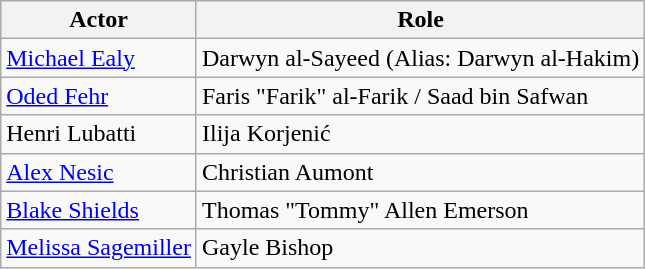<table class="wikitable">
<tr>
<th>Actor</th>
<th>Role</th>
</tr>
<tr>
<td><a href='#'>Michael Ealy</a></td>
<td>Darwyn al-Sayeed (Alias: Darwyn al-Hakim)</td>
</tr>
<tr>
<td><a href='#'>Oded Fehr</a></td>
<td>Faris "Farik" al-Farik / Saad bin Safwan</td>
</tr>
<tr>
<td>Henri Lubatti</td>
<td>Ilija Korjenić</td>
</tr>
<tr>
<td><a href='#'>Alex Nesic</a></td>
<td>Christian Aumont</td>
</tr>
<tr>
<td><a href='#'>Blake Shields</a></td>
<td>Thomas "Tommy" Allen Emerson</td>
</tr>
<tr>
<td><a href='#'>Melissa Sagemiller</a></td>
<td>Gayle Bishop</td>
</tr>
</table>
